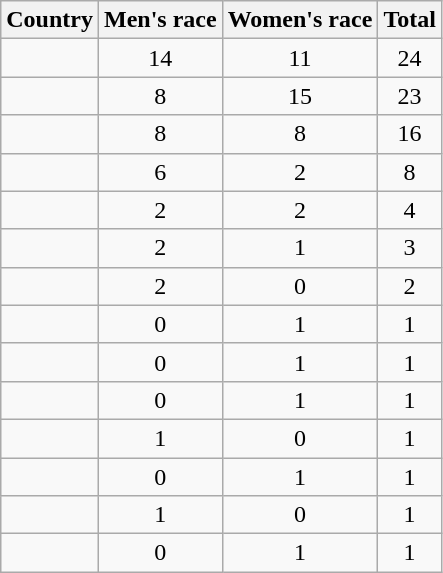<table class="wikitable sortable" style="text-align:center">
<tr>
<th>Country</th>
<th>Men's race</th>
<th>Women's race</th>
<th>Total</th>
</tr>
<tr>
<td align=left></td>
<td>14</td>
<td>11</td>
<td>24</td>
</tr>
<tr>
<td align=left></td>
<td>8</td>
<td>15</td>
<td>23</td>
</tr>
<tr>
<td align=left></td>
<td>8</td>
<td>8</td>
<td>16</td>
</tr>
<tr>
<td align=left></td>
<td>6</td>
<td>2</td>
<td>8</td>
</tr>
<tr>
<td align=left></td>
<td>2</td>
<td>2</td>
<td>4</td>
</tr>
<tr>
<td align=left></td>
<td>2</td>
<td>1</td>
<td>3</td>
</tr>
<tr>
<td align=left></td>
<td>2</td>
<td>0</td>
<td>2</td>
</tr>
<tr>
<td align=left></td>
<td>0</td>
<td>1</td>
<td>1</td>
</tr>
<tr>
<td align=left></td>
<td>0</td>
<td>1</td>
<td>1</td>
</tr>
<tr>
<td align=left></td>
<td>0</td>
<td>1</td>
<td>1</td>
</tr>
<tr>
<td align=left></td>
<td>1</td>
<td>0</td>
<td>1</td>
</tr>
<tr>
<td align=left></td>
<td>0</td>
<td>1</td>
<td>1</td>
</tr>
<tr>
<td align=left></td>
<td>1</td>
<td>0</td>
<td>1</td>
</tr>
<tr>
<td align=left></td>
<td>0</td>
<td>1</td>
<td>1</td>
</tr>
</table>
